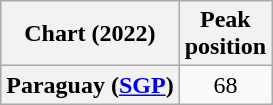<table class="wikitable plainrowheaders" style="text-align:center">
<tr>
<th scope="col">Chart (2022)</th>
<th scope="col">Peak<br>position</th>
</tr>
<tr>
<th scope="row">Paraguay (<a href='#'>SGP</a>)</th>
<td>68</td>
</tr>
</table>
